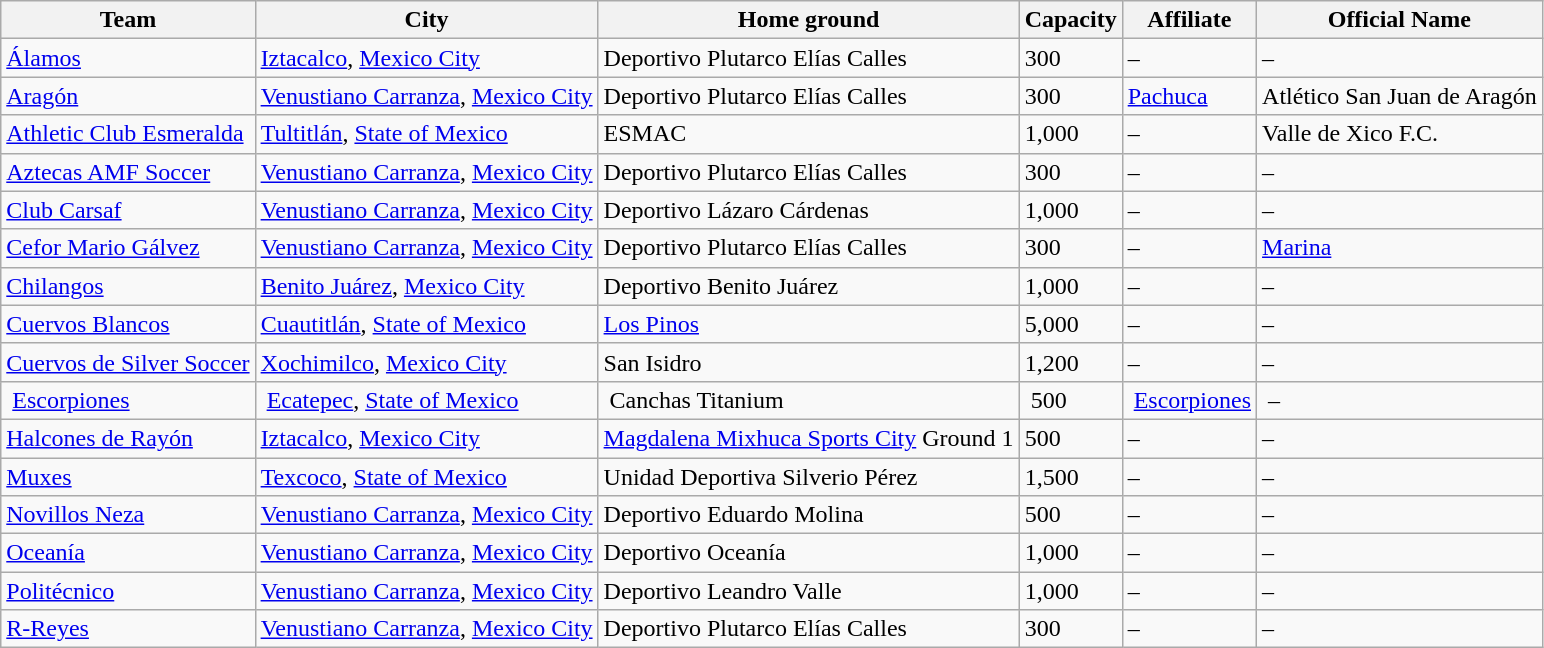<table class="wikitable sortable">
<tr>
<th>Team</th>
<th>City</th>
<th>Home ground</th>
<th>Capacity</th>
<th>Affiliate</th>
<th>Official Name</th>
</tr>
<tr>
<td><a href='#'>Álamos</a></td>
<td><a href='#'>Iztacalco</a>, <a href='#'>Mexico City</a></td>
<td>Deportivo Plutarco Elías Calles</td>
<td>300</td>
<td>–</td>
<td>–</td>
</tr>
<tr>
<td><a href='#'>Aragón</a></td>
<td><a href='#'>Venustiano Carranza</a>, <a href='#'>Mexico City</a></td>
<td>Deportivo Plutarco Elías Calles</td>
<td>300</td>
<td><a href='#'>Pachuca</a></td>
<td>Atlético San Juan de Aragón</td>
</tr>
<tr>
<td><a href='#'>Athletic Club Esmeralda</a></td>
<td><a href='#'>Tultitlán</a>, <a href='#'>State of Mexico</a></td>
<td>ESMAC</td>
<td>1,000</td>
<td>–</td>
<td>Valle de Xico F.C.</td>
</tr>
<tr>
<td><a href='#'>Aztecas AMF Soccer</a></td>
<td><a href='#'>Venustiano Carranza</a>, <a href='#'>Mexico City</a></td>
<td>Deportivo Plutarco Elías Calles</td>
<td>300</td>
<td>–</td>
<td>–</td>
</tr>
<tr>
<td><a href='#'>Club Carsaf</a></td>
<td><a href='#'>Venustiano Carranza</a>, <a href='#'>Mexico City</a></td>
<td>Deportivo Lázaro Cárdenas</td>
<td>1,000</td>
<td>–</td>
<td>–</td>
</tr>
<tr>
<td><a href='#'>Cefor Mario Gálvez</a></td>
<td><a href='#'>Venustiano Carranza</a>, <a href='#'>Mexico City</a></td>
<td>Deportivo Plutarco Elías Calles</td>
<td>300</td>
<td>–</td>
<td><a href='#'>Marina</a></td>
</tr>
<tr>
<td><a href='#'>Chilangos</a></td>
<td><a href='#'>Benito Juárez</a>, <a href='#'>Mexico City</a></td>
<td>Deportivo Benito Juárez</td>
<td>1,000</td>
<td>–</td>
<td>–</td>
</tr>
<tr>
<td><a href='#'>Cuervos Blancos</a></td>
<td><a href='#'>Cuautitlán</a>, <a href='#'>State of Mexico</a></td>
<td><a href='#'>Los Pinos</a></td>
<td>5,000</td>
<td>–</td>
<td>–</td>
</tr>
<tr>
<td><a href='#'>Cuervos de Silver Soccer</a></td>
<td><a href='#'>Xochimilco</a>, <a href='#'>Mexico City</a></td>
<td>San Isidro</td>
<td>1,200</td>
<td>–</td>
<td>–</td>
</tr>
<tr>
<td> <a href='#'>Escorpiones</a></td>
<td> <a href='#'>Ecatepec</a>, <a href='#'>State of Mexico</a> </td>
<td> Canchas Titanium </td>
<td> 500 </td>
<td> <a href='#'>Escorpiones</a></td>
<td> –</td>
</tr>
<tr>
<td><a href='#'>Halcones de Rayón</a></td>
<td><a href='#'>Iztacalco</a>, <a href='#'>Mexico City</a></td>
<td><a href='#'>Magdalena Mixhuca Sports City</a> Ground 1</td>
<td>500</td>
<td>–</td>
<td>–</td>
</tr>
<tr>
<td><a href='#'>Muxes</a></td>
<td><a href='#'>Texcoco</a>, <a href='#'>State of Mexico</a></td>
<td>Unidad Deportiva Silverio Pérez</td>
<td>1,500</td>
<td>–</td>
<td>–</td>
</tr>
<tr>
<td><a href='#'>Novillos Neza</a></td>
<td><a href='#'>Venustiano Carranza</a>, <a href='#'>Mexico City</a></td>
<td>Deportivo Eduardo Molina</td>
<td>500</td>
<td>–</td>
<td>–</td>
</tr>
<tr>
<td><a href='#'>Oceanía</a></td>
<td><a href='#'>Venustiano Carranza</a>, <a href='#'>Mexico City</a></td>
<td>Deportivo Oceanía</td>
<td>1,000</td>
<td>–</td>
<td>–</td>
</tr>
<tr>
<td><a href='#'>Politécnico</a></td>
<td><a href='#'>Venustiano Carranza</a>, <a href='#'>Mexico City</a></td>
<td>Deportivo Leandro Valle</td>
<td>1,000</td>
<td>–</td>
<td>–</td>
</tr>
<tr>
<td><a href='#'>R-Reyes</a></td>
<td><a href='#'>Venustiano Carranza</a>, <a href='#'>Mexico City</a></td>
<td>Deportivo Plutarco Elías Calles</td>
<td>300</td>
<td>–</td>
<td>–</td>
</tr>
</table>
